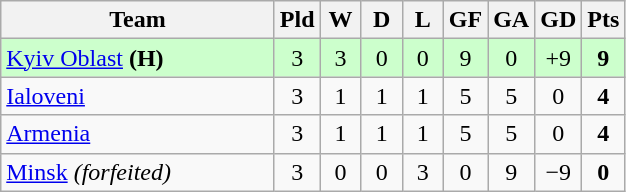<table class="wikitable" style="text-align:center;">
<tr>
<th width=175>Team</th>
<th width=20 abbr="Played">Pld</th>
<th width=20 abbr="Won">W</th>
<th width=20 abbr="Drawn">D</th>
<th width=20 abbr="Lost">L</th>
<th width=20 abbr="Goals for">GF</th>
<th width=20 abbr="Goals against">GA</th>
<th width=20 abbr="Goal difference">GD</th>
<th width=20 abbr="Points">Pts</th>
</tr>
<tr bgcolor=#ccffcc>
<td align=left> <a href='#'>Kyiv Oblast</a> <strong>(H)</strong></td>
<td>3</td>
<td>3</td>
<td>0</td>
<td>0</td>
<td>9</td>
<td>0</td>
<td>+9</td>
<td><strong>9</strong></td>
</tr>
<tr>
<td align=left> <a href='#'>Ialoveni</a></td>
<td>3</td>
<td>1</td>
<td>1</td>
<td>1</td>
<td>5</td>
<td>5</td>
<td>0</td>
<td><strong>4</strong></td>
</tr>
<tr>
<td align=left> <a href='#'>Armenia</a></td>
<td>3</td>
<td>1</td>
<td>1</td>
<td>1</td>
<td>5</td>
<td>5</td>
<td>0</td>
<td><strong>4</strong></td>
</tr>
<tr>
<td align=left> <a href='#'>Minsk</a> <em>(forfeited)</em></td>
<td>3</td>
<td>0</td>
<td>0</td>
<td>3</td>
<td>0</td>
<td>9</td>
<td>−9</td>
<td><strong>0</strong></td>
</tr>
</table>
